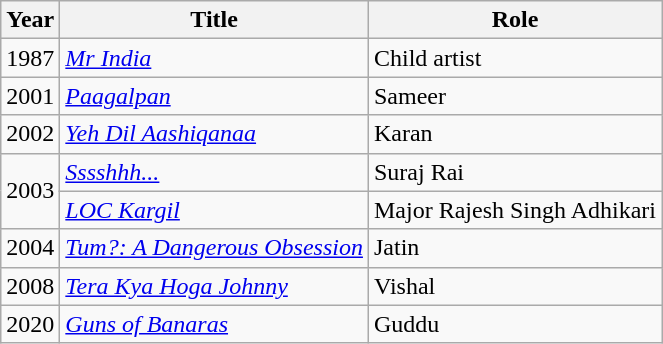<table class="wikitable plainrowheaders sortable">
<tr>
<th scope="col">Year</th>
<th scope="col">Title</th>
<th scope="col">Role</th>
</tr>
<tr>
<td>1987</td>
<td><em><a href='#'>Mr India</a></em></td>
<td>Child artist</td>
</tr>
<tr>
<td>2001</td>
<td><em><a href='#'>Paagalpan</a></em></td>
<td>Sameer</td>
</tr>
<tr>
<td>2002</td>
<td><em><a href='#'>Yeh Dil Aashiqanaa</a></em></td>
<td>Karan</td>
</tr>
<tr>
<td rowspan="2">2003</td>
<td><em><a href='#'>Sssshhh...</a></em></td>
<td>Suraj Rai</td>
</tr>
<tr>
<td><em><a href='#'>LOC Kargil</a></em></td>
<td>Major Rajesh Singh Adhikari</td>
</tr>
<tr>
<td>2004</td>
<td><em><a href='#'>Tum?: A Dangerous Obsession</a></em></td>
<td>Jatin</td>
</tr>
<tr>
<td>2008</td>
<td><em><a href='#'>Tera Kya Hoga Johnny</a></em></td>
<td>Vishal</td>
</tr>
<tr>
<td>2020</td>
<td><em><a href='#'>Guns of Banaras</a></em></td>
<td>Guddu</td>
</tr>
</table>
